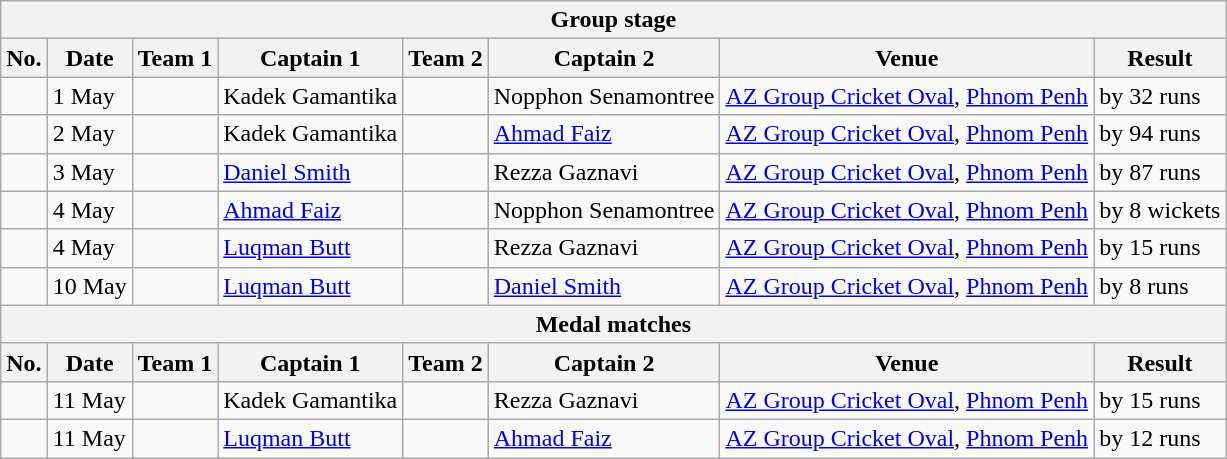<table class="wikitable">
<tr>
<th colspan="9">Group stage</th>
</tr>
<tr>
<th>No.</th>
<th>Date</th>
<th>Team 1</th>
<th>Captain 1</th>
<th>Team 2</th>
<th>Captain 2</th>
<th>Venue</th>
<th>Result</th>
</tr>
<tr>
<td></td>
<td>1 May</td>
<td></td>
<td>Kadek Gamantika</td>
<td></td>
<td>Nopphon Senamontree</td>
<td><a href='#'>AZ Group Cricket Oval</a>, <a href='#'>Phnom Penh</a></td>
<td> by 32 runs</td>
</tr>
<tr>
<td></td>
<td>2 May</td>
<td></td>
<td>Kadek Gamantika</td>
<td></td>
<td><a href='#'>Ahmad Faiz</a></td>
<td><a href='#'>AZ Group Cricket Oval</a>, <a href='#'>Phnom Penh</a></td>
<td> by 94 runs</td>
</tr>
<tr>
<td></td>
<td>3 May</td>
<td></td>
<td><a href='#'>Daniel Smith</a></td>
<td></td>
<td>Rezza Gaznavi</td>
<td><a href='#'>AZ Group Cricket Oval</a>, <a href='#'>Phnom Penh</a></td>
<td> by 87 runs</td>
</tr>
<tr>
<td></td>
<td>4 May</td>
<td></td>
<td><a href='#'>Ahmad Faiz</a></td>
<td></td>
<td>Nopphon Senamontree</td>
<td><a href='#'>AZ Group Cricket Oval</a>, <a href='#'>Phnom Penh</a></td>
<td> by 8 wickets</td>
</tr>
<tr>
<td></td>
<td>4 May</td>
<td></td>
<td><a href='#'>Luqman Butt</a></td>
<td></td>
<td>Rezza Gaznavi</td>
<td><a href='#'>AZ Group Cricket Oval</a>, <a href='#'>Phnom Penh</a></td>
<td> by 15 runs</td>
</tr>
<tr>
<td></td>
<td>10 May</td>
<td></td>
<td><a href='#'>Luqman Butt</a></td>
<td></td>
<td><a href='#'>Daniel Smith</a></td>
<td><a href='#'>AZ Group Cricket Oval</a>, <a href='#'>Phnom Penh</a></td>
<td> by 8 runs</td>
</tr>
<tr>
<th colspan="9">Medal matches</th>
</tr>
<tr>
<th>No.</th>
<th>Date</th>
<th>Team 1</th>
<th>Captain 1</th>
<th>Team 2</th>
<th>Captain 2</th>
<th>Venue</th>
<th>Result</th>
</tr>
<tr>
<td></td>
<td>11 May</td>
<td></td>
<td>Kadek Gamantika</td>
<td></td>
<td>Rezza Gaznavi</td>
<td><a href='#'>AZ Group Cricket Oval</a>, <a href='#'>Phnom Penh</a></td>
<td> by 15 runs</td>
</tr>
<tr>
<td></td>
<td>11 May</td>
<td></td>
<td><a href='#'>Luqman Butt</a></td>
<td></td>
<td><a href='#'>Ahmad Faiz</a></td>
<td><a href='#'>AZ Group Cricket Oval</a>, <a href='#'>Phnom Penh</a></td>
<td> by 12 runs</td>
</tr>
</table>
